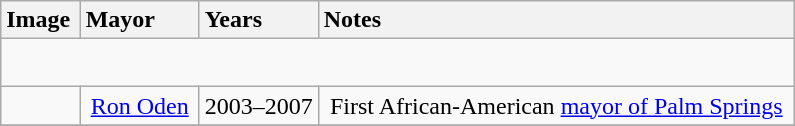<table class="wikitable" style="text-align:center">
<tr>
<th style="text-align:left; width:10%;">Image</th>
<th style="text-align:left; width:15%;">Mayor</th>
<th style="text-align:left; width:15%;">Years</th>
<th style="text-align:left; width:60%;">Notes</th>
</tr>
<tr style="height:2em">
</tr>
<tr>
<td></td>
<td><a href='#'>Ron Oden</a></td>
<td>2003–2007</td>
<td>First African-American <a href='#'>mayor of Palm Springs</a></td>
</tr>
<tr>
</tr>
</table>
